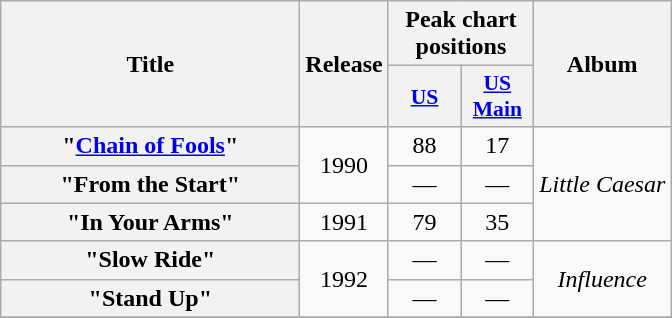<table class="wikitable plainrowheaders" style="text-align:center;">
<tr>
<th scope="col" rowspan="2" style="width:12em;">Title</th>
<th scope="col" rowspan="2" style="width:0.5em;">Release</th>
<th colspan="2" scope="col">Peak chart positions</th>
<th rowspan="2">Album</th>
</tr>
<tr>
<th scope="col" style="width:2.9em;font-size:90%;"><a href='#'>US</a></th>
<th scope="col" style="width:2.9em;font-size:90%;"><a href='#'>US<br>Main</a></th>
</tr>
<tr>
<th scope="row">"<a href='#'>Chain of Fools</a>"</th>
<td rowspan="2">1990</td>
<td>88</td>
<td>17</td>
<td rowspan="3"><em>Little Caesar</em></td>
</tr>
<tr>
<th scope="row">"From the Start"</th>
<td>—</td>
<td>—</td>
</tr>
<tr>
<th scope="row">"In Your Arms"</th>
<td>1991</td>
<td>79</td>
<td>35</td>
</tr>
<tr>
<th scope="row">"Slow Ride"</th>
<td rowspan="2">1992</td>
<td>—</td>
<td>—</td>
<td rowspan="2"><em>Influence</em></td>
</tr>
<tr>
<th scope="row">"Stand Up"</th>
<td>—</td>
<td>—</td>
</tr>
<tr>
</tr>
</table>
